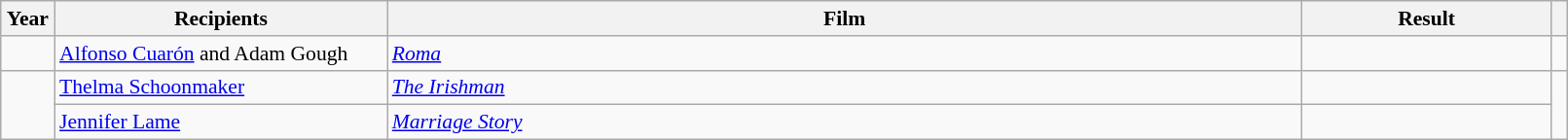<table class="wikitable plainrowheaders" style="font-size: 90%" width=85%>
<tr>
<th scope="col" style="width:2%;">Year</th>
<th scope="col" style="width:20%;">Recipients</th>
<th scope="col" style="width:55%;">Film</th>
<th scope="col" style="width:15%;">Result</th>
<th scope="col" class="unsortable" style="width:1%;"></th>
</tr>
<tr>
<td></td>
<td><a href='#'>Alfonso Cuarón</a> and Adam Gough</td>
<td><em><a href='#'>Roma</a></em></td>
<td></td>
<td></td>
</tr>
<tr>
<td rowspan="2"></td>
<td><a href='#'>Thelma Schoonmaker</a></td>
<td><em><a href='#'>The Irishman</a></em></td>
<td></td>
<td rowspan="2"></td>
</tr>
<tr>
<td><a href='#'>Jennifer Lame</a></td>
<td><em><a href='#'>Marriage Story</a></em></td>
<td></td>
</tr>
</table>
